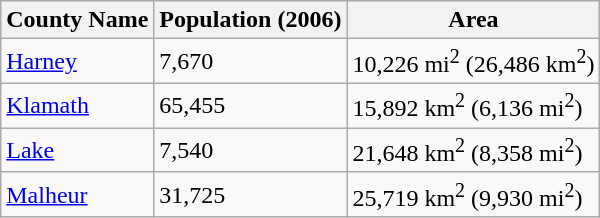<table class="wikitable">
<tr>
<th>County Name</th>
<th>Population (2006)</th>
<th>Area</th>
</tr>
<tr>
<td><a href='#'>Harney</a></td>
<td>7,670</td>
<td>10,226 mi<sup>2</sup> (26,486 km<sup>2</sup>)</td>
</tr>
<tr>
<td><a href='#'>Klamath</a></td>
<td>65,455</td>
<td>15,892 km<sup>2</sup> (6,136 mi<sup>2</sup>)</td>
</tr>
<tr>
<td><a href='#'>Lake</a></td>
<td>7,540</td>
<td>21,648 km<sup>2</sup> (8,358 mi<sup>2</sup>)</td>
</tr>
<tr>
<td><a href='#'>Malheur</a></td>
<td>31,725</td>
<td>25,719 km<sup>2</sup> (9,930 mi<sup>2</sup>)</td>
</tr>
</table>
